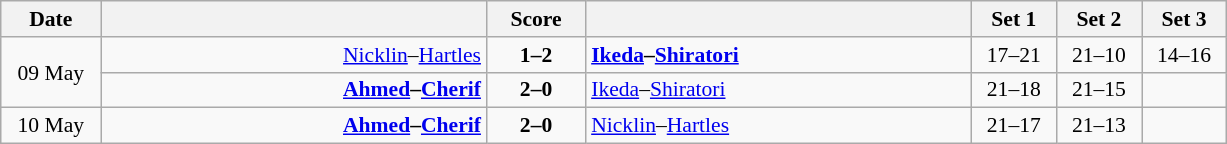<table class="wikitable" style="text-align: center; font-size:90% ">
<tr>
<th width="60">Date</th>
<th align="right" width="250"></th>
<th width="60">Score</th>
<th align="left" width="250"></th>
<th width="50">Set 1</th>
<th width="50">Set 2</th>
<th width="50">Set 3</th>
</tr>
<tr>
<td rowspan=2>09 May</td>
<td align=right><a href='#'>Nicklin</a>–<a href='#'>Hartles</a> </td>
<td align=center><strong>1–2</strong></td>
<td align=left><strong> <a href='#'>Ikeda</a>–<a href='#'>Shiratori</a></strong></td>
<td>17–21</td>
<td>21–10</td>
<td>14–16</td>
</tr>
<tr>
<td align=right><strong><a href='#'>Ahmed</a>–<a href='#'>Cherif</a> </strong></td>
<td align=center><strong>2–0</strong></td>
<td align=left> <a href='#'>Ikeda</a>–<a href='#'>Shiratori</a></td>
<td>21–18</td>
<td>21–15</td>
<td></td>
</tr>
<tr>
<td>10 May</td>
<td align=right><strong><a href='#'>Ahmed</a>–<a href='#'>Cherif</a> </strong></td>
<td align=center><strong>2–0</strong></td>
<td align=left> <a href='#'>Nicklin</a>–<a href='#'>Hartles</a></td>
<td>21–17</td>
<td>21–13</td>
<td></td>
</tr>
</table>
